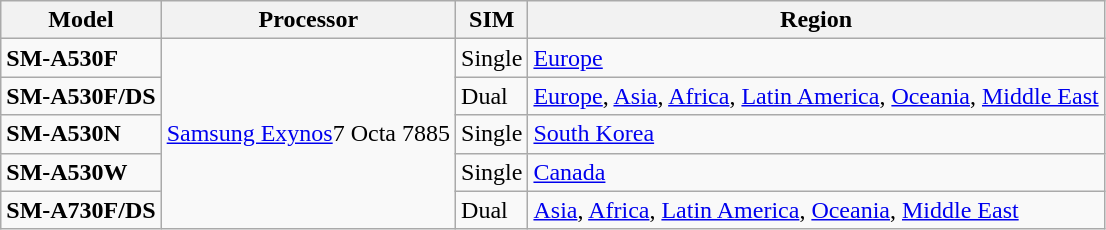<table class="wikitable sortable">
<tr>
<th>Model</th>
<th>Processor</th>
<th>SIM</th>
<th>Region</th>
</tr>
<tr>
<td><strong>SM-A530F</strong></td>
<td rowspan="5"><a href='#'>Samsung Exynos</a>7 Octa 7885</td>
<td>Single</td>
<td><a href='#'>Europe</a></td>
</tr>
<tr>
<td><strong>SM-A530F/DS</strong></td>
<td>Dual</td>
<td><a href='#'>Europe</a>, <a href='#'>Asia</a>, <a href='#'>Africa</a>, <a href='#'>Latin America</a>, <a href='#'>Oceania</a>, <a href='#'>Middle East</a></td>
</tr>
<tr>
<td><strong>SM-A530N</strong></td>
<td>Single</td>
<td><a href='#'>South Korea</a></td>
</tr>
<tr>
<td><strong>SM-A530W</strong></td>
<td>Single</td>
<td><a href='#'>Canada</a></td>
</tr>
<tr>
<td><strong>SM-A730F/DS</strong></td>
<td>Dual</td>
<td><a href='#'>Asia</a>, <a href='#'>Africa</a>, <a href='#'>Latin America</a>, <a href='#'>Oceania</a>, <a href='#'>Middle East</a></td>
</tr>
</table>
